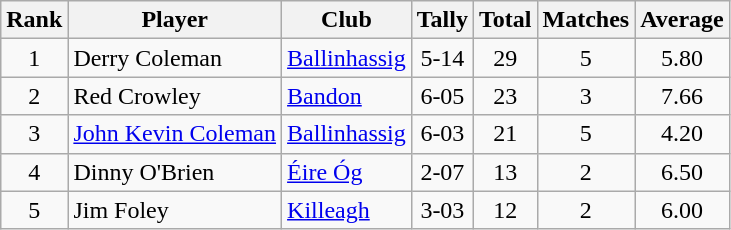<table class="wikitable">
<tr>
<th>Rank</th>
<th>Player</th>
<th>Club</th>
<th>Tally</th>
<th>Total</th>
<th>Matches</th>
<th>Average</th>
</tr>
<tr>
<td rowspan="1" style="text-align:center;">1</td>
<td>Derry Coleman</td>
<td><a href='#'>Ballinhassig</a></td>
<td align=center>5-14</td>
<td align=center>29</td>
<td align=center>5</td>
<td align=center>5.80</td>
</tr>
<tr>
<td rowspan="1" style="text-align:center;">2</td>
<td>Red Crowley</td>
<td><a href='#'>Bandon</a></td>
<td align=center>6-05</td>
<td align=center>23</td>
<td align=center>3</td>
<td align=center>7.66</td>
</tr>
<tr>
<td rowspan="1" style="text-align:center;">3</td>
<td><a href='#'>John Kevin Coleman</a></td>
<td><a href='#'>Ballinhassig</a></td>
<td align=center>6-03</td>
<td align=center>21</td>
<td align=center>5</td>
<td align=center>4.20</td>
</tr>
<tr>
<td rowspan="1" style="text-align:center;">4</td>
<td>Dinny O'Brien</td>
<td><a href='#'>Éire Óg</a></td>
<td align=center>2-07</td>
<td align=center>13</td>
<td align=center>2</td>
<td align=center>6.50</td>
</tr>
<tr>
<td rowspan="1" style="text-align:center;">5</td>
<td>Jim Foley</td>
<td><a href='#'>Killeagh</a></td>
<td align=center>3-03</td>
<td align=center>12</td>
<td align=center>2</td>
<td align=center>6.00</td>
</tr>
</table>
